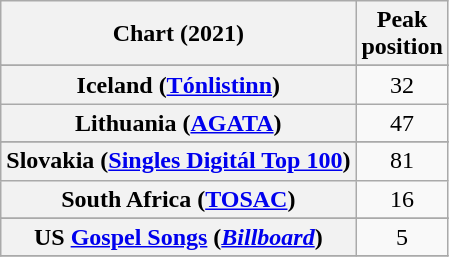<table class="wikitable sortable plainrowheaders" style="text-align:center">
<tr>
<th scope="col">Chart (2021)</th>
<th scope="col">Peak<br>position</th>
</tr>
<tr>
</tr>
<tr>
</tr>
<tr>
</tr>
<tr>
</tr>
<tr>
<th scope="row">Iceland (<a href='#'>Tónlistinn</a>)</th>
<td>32</td>
</tr>
<tr>
<th scope="row">Lithuania (<a href='#'>AGATA</a>)</th>
<td>47</td>
</tr>
<tr>
</tr>
<tr>
<th scope="row">Slovakia (<a href='#'>Singles Digitál Top 100</a>)</th>
<td>81</td>
</tr>
<tr>
<th scope="row">South Africa (<a href='#'>TOSAC</a>)</th>
<td>16</td>
</tr>
<tr>
</tr>
<tr>
</tr>
<tr>
</tr>
<tr>
<th scope="row">US <a href='#'>Gospel Songs</a> (<em><a href='#'>Billboard</a></em>)</th>
<td>5</td>
</tr>
<tr>
</tr>
</table>
